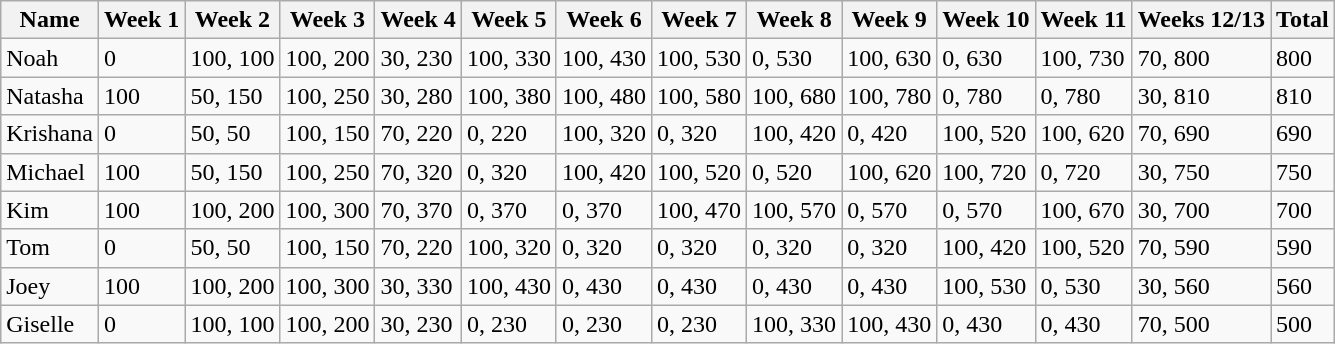<table class="wikitable">
<tr>
<th>Name</th>
<th>Week 1</th>
<th>Week 2</th>
<th>Week 3</th>
<th>Week 4</th>
<th>Week 5</th>
<th>Week 6</th>
<th>Week 7</th>
<th>Week 8</th>
<th>Week 9</th>
<th>Week 10</th>
<th>Week 11</th>
<th>Weeks 12/13</th>
<th>Total</th>
</tr>
<tr>
<td>Noah</td>
<td>0</td>
<td>100, 100</td>
<td>100, 200</td>
<td>30, 230</td>
<td>100, 330</td>
<td>100, 430</td>
<td>100, 530</td>
<td>0, 530</td>
<td>100, 630</td>
<td>0, 630</td>
<td>100, 730</td>
<td>70, 800</td>
<td>800</td>
</tr>
<tr>
<td>Natasha</td>
<td>100</td>
<td>50, 150</td>
<td>100, 250</td>
<td>30, 280</td>
<td>100, 380</td>
<td>100, 480</td>
<td>100, 580</td>
<td>100, 680</td>
<td>100, 780</td>
<td>0, 780</td>
<td>0, 780</td>
<td>30, 810</td>
<td>810</td>
</tr>
<tr>
<td>Krishana</td>
<td>0</td>
<td>50, 50</td>
<td>100, 150</td>
<td>70, 220</td>
<td>0, 220</td>
<td>100, 320</td>
<td>0, 320</td>
<td>100, 420</td>
<td>0, 420</td>
<td>100, 520</td>
<td>100, 620</td>
<td>70, 690</td>
<td>690</td>
</tr>
<tr>
<td>Michael</td>
<td>100</td>
<td>50, 150</td>
<td>100, 250</td>
<td>70, 320</td>
<td>0, 320</td>
<td>100, 420</td>
<td>100, 520</td>
<td>0, 520</td>
<td>100, 620</td>
<td>100, 720</td>
<td>0, 720</td>
<td>30, 750</td>
<td>750</td>
</tr>
<tr>
<td>Kim</td>
<td>100</td>
<td>100, 200</td>
<td>100, 300</td>
<td>70, 370</td>
<td>0, 370</td>
<td>0, 370</td>
<td>100, 470</td>
<td>100, 570</td>
<td>0, 570</td>
<td>0, 570</td>
<td>100, 670</td>
<td>30, 700</td>
<td>700</td>
</tr>
<tr>
<td>Tom</td>
<td>0</td>
<td>50, 50</td>
<td>100, 150</td>
<td>70, 220</td>
<td>100, 320</td>
<td>0, 320</td>
<td>0, 320</td>
<td>0, 320</td>
<td>0, 320</td>
<td>100, 420</td>
<td>100, 520</td>
<td>70, 590</td>
<td>590</td>
</tr>
<tr>
<td>Joey</td>
<td>100</td>
<td>100, 200</td>
<td>100, 300</td>
<td>30, 330</td>
<td>100, 430</td>
<td>0, 430</td>
<td>0, 430</td>
<td>0, 430</td>
<td>0, 430</td>
<td>100, 530</td>
<td>0, 530</td>
<td>30, 560</td>
<td>560</td>
</tr>
<tr>
<td>Giselle</td>
<td>0</td>
<td>100, 100</td>
<td>100, 200</td>
<td>30, 230</td>
<td>0, 230</td>
<td>0, 230</td>
<td>0, 230</td>
<td>100, 330</td>
<td>100, 430</td>
<td>0, 430</td>
<td>0, 430</td>
<td>70, 500</td>
<td>500</td>
</tr>
</table>
